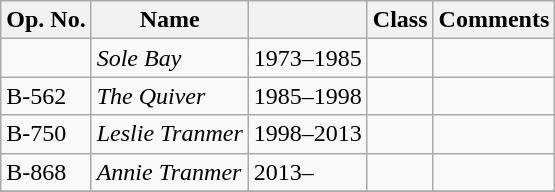<table class="wikitable">
<tr>
<th>Op. No.</th>
<th>Name</th>
<th></th>
<th>Class</th>
<th>Comments</th>
</tr>
<tr>
<td></td>
<td><em>Sole Bay</em></td>
<td>1973–1985</td>
<td></td>
<td></td>
</tr>
<tr>
<td>B-562</td>
<td><em>The Quiver</em></td>
<td>1985–1998</td>
<td></td>
<td></td>
</tr>
<tr>
<td>B-750</td>
<td><em>Leslie Tranmer</em></td>
<td>1998–2013</td>
<td></td>
<td></td>
</tr>
<tr>
<td>B-868</td>
<td><em>Annie Tranmer</em></td>
<td>2013–</td>
<td></td>
<td></td>
</tr>
<tr>
</tr>
</table>
